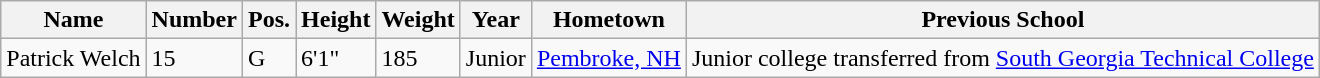<table class="wikitable sortable" border="1">
<tr>
<th>Name</th>
<th>Number</th>
<th>Pos.</th>
<th>Height</th>
<th>Weight</th>
<th>Year</th>
<th>Hometown</th>
<th class="unsortable">Previous School</th>
</tr>
<tr>
<td>Patrick Welch</td>
<td>15</td>
<td>G</td>
<td>6'1"</td>
<td>185</td>
<td>Junior</td>
<td><a href='#'>Pembroke, NH</a></td>
<td>Junior college transferred from <a href='#'>South Georgia Technical College</a></td>
</tr>
</table>
